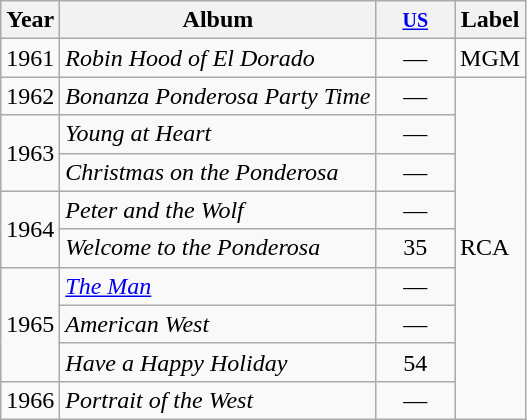<table class="wikitable">
<tr>
<th>Year</th>
<th>Album</th>
<th style="width:45px;"><small><a href='#'>US</a></small></th>
<th>Label</th>
</tr>
<tr>
<td>1961</td>
<td><em>Robin Hood of El Dorado</em></td>
<td style="text-align:center;">—</td>
<td>MGM</td>
</tr>
<tr>
<td>1962</td>
<td><em>Bonanza Ponderosa Party Time</em></td>
<td style="text-align:center;">—</td>
<td rowspan="9">RCA</td>
</tr>
<tr>
<td rowspan="2">1963</td>
<td><em>Young at Heart</em></td>
<td style="text-align:center;">—</td>
</tr>
<tr>
<td><em>Christmas on the Ponderosa</em></td>
<td style="text-align:center;">—</td>
</tr>
<tr>
<td rowspan="2">1964</td>
<td><em>Peter and the Wolf</em></td>
<td style="text-align:center;">—</td>
</tr>
<tr>
<td><em>Welcome to the Ponderosa</em></td>
<td style="text-align:center;">35</td>
</tr>
<tr>
<td rowspan="3">1965</td>
<td><em><a href='#'>The Man</a></em></td>
<td style="text-align:center;">—</td>
</tr>
<tr>
<td><em>American West</em></td>
<td style="text-align:center;">—</td>
</tr>
<tr>
<td><em>Have a Happy Holiday</em></td>
<td style="text-align:center;">54</td>
</tr>
<tr>
<td>1966</td>
<td><em>Portrait of the West</em></td>
<td style="text-align:center;">—</td>
</tr>
</table>
